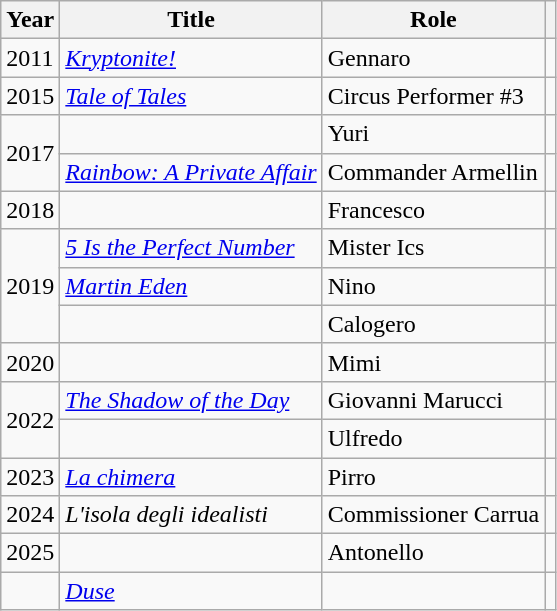<table class="wikitable sortable">
<tr>
<th>Year</th>
<th>Title</th>
<th>Role</th>
<th class="unsortable"></th>
</tr>
<tr>
<td>2011</td>
<td><em><a href='#'>Kryptonite!</a></em></td>
<td>Gennaro</td>
<td></td>
</tr>
<tr>
<td>2015</td>
<td><em><a href='#'>Tale of Tales</a></em></td>
<td>Circus Performer #3</td>
<td></td>
</tr>
<tr>
<td rowspan="2">2017</td>
<td><em></em></td>
<td>Yuri</td>
<td></td>
</tr>
<tr>
<td><em><a href='#'>Rainbow: A Private Affair</a></em></td>
<td>Commander Armellin</td>
<td></td>
</tr>
<tr>
<td>2018</td>
<td><em></em></td>
<td>Francesco</td>
<td></td>
</tr>
<tr>
<td rowspan="3">2019</td>
<td><em><a href='#'>5 Is the Perfect Number</a></em></td>
<td>Mister Ics</td>
<td></td>
</tr>
<tr>
<td><em><a href='#'>Martin Eden</a></em></td>
<td>Nino</td>
<td></td>
</tr>
<tr>
<td><em></em></td>
<td>Calogero</td>
<td></td>
</tr>
<tr>
<td>2020</td>
<td><em></em></td>
<td>Mimi</td>
<td></td>
</tr>
<tr>
<td rowspan="2">2022</td>
<td><em><a href='#'>The Shadow of the Day</a></em></td>
<td>Giovanni Marucci</td>
<td></td>
</tr>
<tr>
<td><em></em></td>
<td>Ulfredo</td>
<td></td>
</tr>
<tr>
<td>2023</td>
<td><em><a href='#'>La chimera</a></em></td>
<td>Pirro</td>
<td></td>
</tr>
<tr>
<td>2024</td>
<td><em>L'isola degli idealisti</em></td>
<td>Commissioner Carrua</td>
<td></td>
</tr>
<tr>
<td>2025</td>
<td><em></em></td>
<td>Antonello</td>
<td></td>
</tr>
<tr>
<td></td>
<td><em><a href='#'>Duse</a></em></td>
<td></td>
<td></td>
</tr>
</table>
